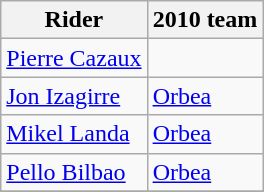<table class="wikitable">
<tr>
<th>Rider</th>
<th>2010 team</th>
</tr>
<tr>
<td><a href='#'>Pierre Cazaux</a></td>
<td></td>
</tr>
<tr>
<td><a href='#'>Jon Izagirre</a></td>
<td><a href='#'>Orbea</a></td>
</tr>
<tr>
<td><a href='#'>Mikel Landa</a></td>
<td><a href='#'>Orbea</a></td>
</tr>
<tr>
<td><a href='#'>Pello Bilbao</a></td>
<td><a href='#'>Orbea</a></td>
</tr>
<tr>
</tr>
</table>
